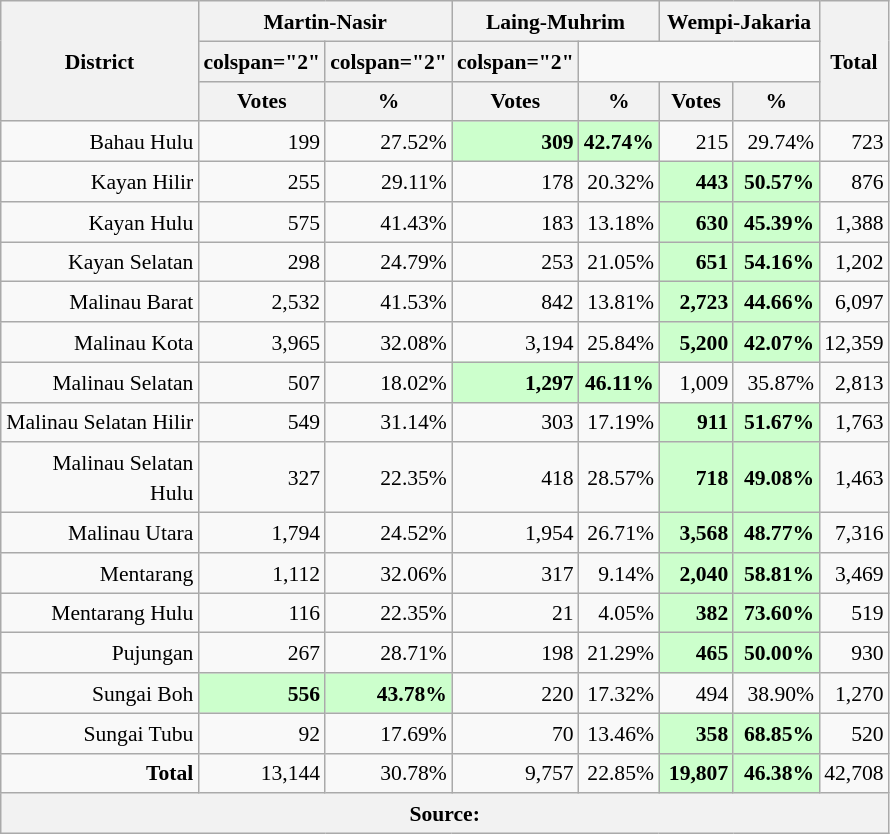<table class="wikitable" style="text-align:right; font-size:90%; line-height:20px;">
<tr>
<th rowspan="3" width="125">District</th>
<th colspan="2" width="100">Martin-Nasir</th>
<th colspan="2" width="100">Laing-Muhrim</th>
<th colspan="2" width="100">Wempi-Jakaria</th>
<th rowspan="3">Total</th>
</tr>
<tr>
<th>colspan="2" </th>
<th>colspan="2" </th>
<th>colspan="2" </th>
</tr>
<tr>
<th>Votes</th>
<th>%</th>
<th>Votes</th>
<th>%</th>
<th>Votes</th>
<th>%</th>
</tr>
<tr>
<td>Bahau Hulu</td>
<td>199</td>
<td>27.52%</td>
<td style="background:#ccffcc"><strong>309</strong></td>
<td style="background:#ccffcc"><strong>42.74%</strong></td>
<td>215</td>
<td>29.74%</td>
<td>723</td>
</tr>
<tr>
<td>Kayan Hilir</td>
<td>255</td>
<td>29.11%</td>
<td>178</td>
<td>20.32%</td>
<td style="background:#ccffcc"><strong>443</strong></td>
<td style="background:#ccffcc"><strong>50.57%</strong></td>
<td>876</td>
</tr>
<tr>
<td>Kayan Hulu</td>
<td>575</td>
<td>41.43%</td>
<td>183</td>
<td>13.18%</td>
<td style="background:#ccffcc"><strong>630</strong></td>
<td style="background:#ccffcc"><strong>45.39%</strong></td>
<td>1,388</td>
</tr>
<tr>
<td>Kayan Selatan</td>
<td>298</td>
<td>24.79%</td>
<td>253</td>
<td>21.05%</td>
<td style="background:#ccffcc"><strong>651</strong></td>
<td style="background:#ccffcc"><strong>54.16%</strong></td>
<td>1,202</td>
</tr>
<tr>
<td>Malinau Barat</td>
<td>2,532</td>
<td>41.53%</td>
<td>842</td>
<td>13.81%</td>
<td style="background:#ccffcc"><strong>2,723</strong></td>
<td style="background:#ccffcc"><strong>44.66%</strong></td>
<td>6,097</td>
</tr>
<tr>
<td>Malinau Kota</td>
<td>3,965</td>
<td>32.08%</td>
<td>3,194</td>
<td>25.84%</td>
<td style="background:#ccffcc"><strong>5,200</strong></td>
<td style="background:#ccffcc"><strong>42.07%</strong></td>
<td>12,359</td>
</tr>
<tr>
<td>Malinau Selatan</td>
<td>507</td>
<td>18.02%</td>
<td style="background:#ccffcc"><strong>1,297</strong></td>
<td style="background:#ccffcc"><strong>46.11%</strong></td>
<td>1,009</td>
<td>35.87%</td>
<td>2,813</td>
</tr>
<tr>
<td>Malinau Selatan Hilir</td>
<td>549</td>
<td>31.14%</td>
<td>303</td>
<td>17.19%</td>
<td style="background:#ccffcc"><strong>911</strong></td>
<td style="background:#ccffcc"><strong>51.67%</strong></td>
<td>1,763</td>
</tr>
<tr>
<td>Malinau Selatan Hulu</td>
<td>327</td>
<td>22.35%</td>
<td>418</td>
<td>28.57%</td>
<td style="background:#ccffcc"><strong>718</strong></td>
<td style="background:#ccffcc"><strong>49.08%</strong></td>
<td>1,463</td>
</tr>
<tr>
<td>Malinau Utara</td>
<td>1,794</td>
<td>24.52%</td>
<td>1,954</td>
<td>26.71%</td>
<td style="background:#ccffcc"><strong>3,568</strong></td>
<td style="background:#ccffcc"><strong>48.77%</strong></td>
<td>7,316</td>
</tr>
<tr>
<td>Mentarang</td>
<td>1,112</td>
<td>32.06%</td>
<td>317</td>
<td>9.14%</td>
<td style="background:#ccffcc"><strong>2,040</strong></td>
<td style="background:#ccffcc"><strong>58.81%</strong></td>
<td>3,469</td>
</tr>
<tr>
<td>Mentarang Hulu</td>
<td>116</td>
<td>22.35%</td>
<td>21</td>
<td>4.05%</td>
<td style="background:#ccffcc"><strong>382</strong></td>
<td style="background:#ccffcc"><strong>73.60%</strong></td>
<td>519</td>
</tr>
<tr>
<td>Pujungan</td>
<td>267</td>
<td>28.71%</td>
<td>198</td>
<td>21.29%</td>
<td style="background:#ccffcc"><strong>465</strong></td>
<td style="background:#ccffcc"><strong>50.00%</strong></td>
<td>930</td>
</tr>
<tr>
<td>Sungai Boh</td>
<td style="background:#ccffcc"><strong>556</strong></td>
<td style="background:#ccffcc"><strong>43.78%</strong></td>
<td>220</td>
<td>17.32%</td>
<td>494</td>
<td>38.90%</td>
<td>1,270</td>
</tr>
<tr>
<td>Sungai Tubu</td>
<td>92</td>
<td>17.69%</td>
<td>70</td>
<td>13.46%</td>
<td style="background:#ccffcc"><strong>358</strong></td>
<td style="background:#ccffcc"><strong>68.85%</strong></td>
<td>520</td>
</tr>
<tr>
<td><strong>Total</strong></td>
<td>13,144</td>
<td>30.78%</td>
<td>9,757</td>
<td>22.85%</td>
<td style="background:#ccffcc"><strong>19,807</strong></td>
<td style="background:#ccffcc"><strong>46.38%</strong></td>
<td>42,708</td>
</tr>
<tr>
<th colspan="8">Source: </th>
</tr>
</table>
